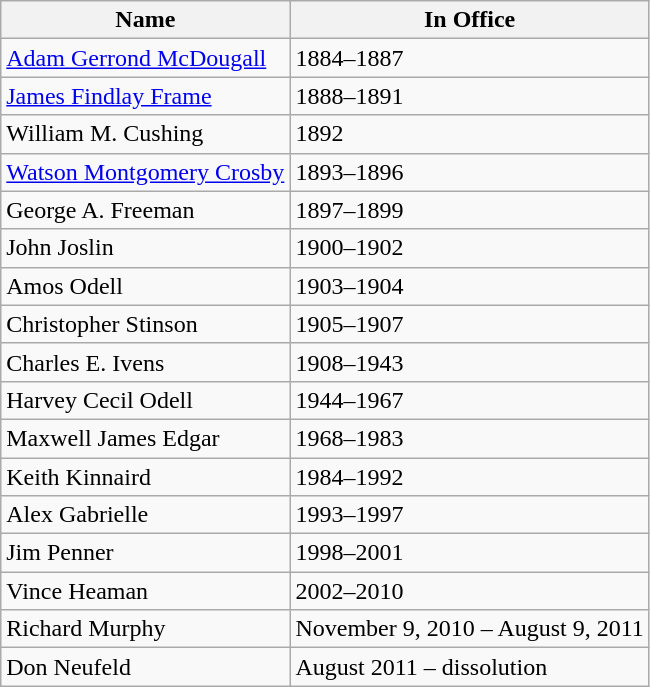<table class="wikitable">
<tr>
<th>Name</th>
<th>In Office</th>
</tr>
<tr>
<td><a href='#'>Adam Gerrond McDougall</a></td>
<td>1884–1887</td>
</tr>
<tr>
<td><a href='#'>James Findlay Frame</a></td>
<td>1888–1891</td>
</tr>
<tr>
<td>William M. Cushing</td>
<td>1892</td>
</tr>
<tr>
<td><a href='#'>Watson Montgomery Crosby</a></td>
<td>1893–1896</td>
</tr>
<tr>
<td>George A. Freeman</td>
<td>1897–1899</td>
</tr>
<tr>
<td>John Joslin</td>
<td>1900–1902</td>
</tr>
<tr>
<td>Amos Odell</td>
<td>1903–1904</td>
</tr>
<tr>
<td>Christopher Stinson</td>
<td>1905–1907</td>
</tr>
<tr>
<td>Charles E. Ivens</td>
<td>1908–1943</td>
</tr>
<tr>
<td>Harvey Cecil Odell</td>
<td>1944–1967</td>
</tr>
<tr>
<td>Maxwell James Edgar</td>
<td>1968–1983</td>
</tr>
<tr>
<td>Keith Kinnaird</td>
<td>1984–1992</td>
</tr>
<tr>
<td>Alex Gabrielle</td>
<td>1993–1997</td>
</tr>
<tr>
<td>Jim Penner</td>
<td>1998–2001</td>
</tr>
<tr>
<td>Vince Heaman</td>
<td>2002–2010</td>
</tr>
<tr>
<td>Richard Murphy</td>
<td>November 9, 2010 – August 9, 2011</td>
</tr>
<tr>
<td>Don Neufeld</td>
<td>August 2011 – dissolution</td>
</tr>
</table>
